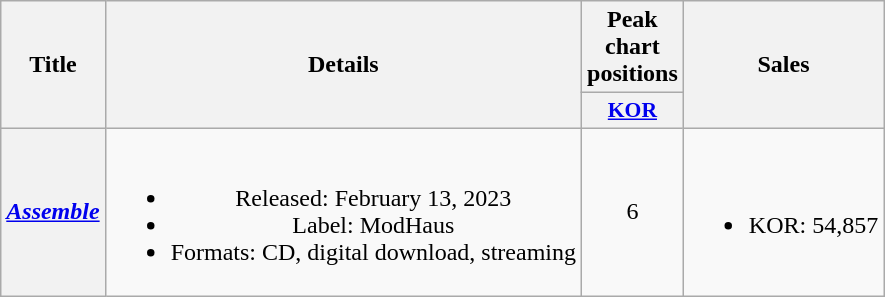<table class="wikitable plainrowheaders" style="text-align:center">
<tr>
<th scope="col" rowspan="2">Title</th>
<th scope="col" rowspan="2">Details</th>
<th scope="col">Peak chart positions</th>
<th scope="col" rowspan="2">Sales</th>
</tr>
<tr>
<th scope="col" style="font-size:90%; width:2.5em"><a href='#'>KOR</a><br></th>
</tr>
<tr>
<th scope="row"><em><a href='#'>Assemble</a></em></th>
<td><br><ul><li>Released: February 13, 2023</li><li>Label: ModHaus</li><li>Formats: CD, digital download, streaming</li></ul></td>
<td>6</td>
<td><br><ul><li>KOR: 54,857</li></ul></td>
</tr>
</table>
